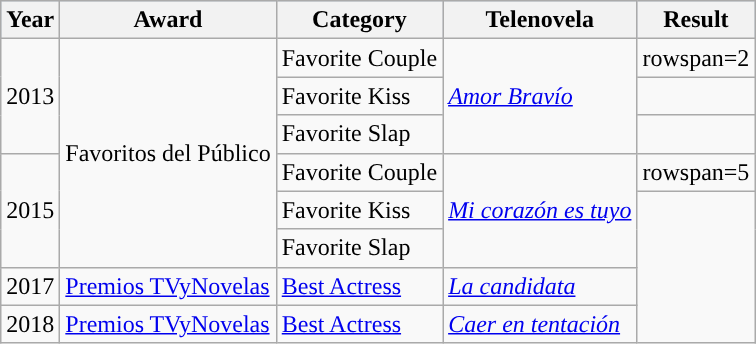<table class="wikitable">
<tr style="background:#b0c4de;">
<th>Year</th>
<th>Award</th>
<th>Category</th>
<th>Telenovela</th>
<th>Result</th>
</tr>
<tr>
<td rowspan=3>2013</td>
<td rowspan=6>Favoritos del Público</td>
<td>Favorite Couple</td>
<td rowspan=3><em><a href='#'>Amor Bravío</a></em></td>
<td>rowspan=2 </td>
</tr>
<tr>
<td>Favorite Kiss</td>
</tr>
<tr>
<td>Favorite Slap</td>
<td></td>
</tr>
<tr>
<td rowspan=3>2015</td>
<td>Favorite Couple</td>
<td rowspan=3><em><a href='#'>Mi corazón es tuyo</a></em></td>
<td>rowspan=5 </td>
</tr>
<tr>
<td>Favorite Kiss</td>
</tr>
<tr>
<td>Favorite Slap</td>
</tr>
<tr>
<td>2017</td>
<td><a href='#'>Premios TVyNovelas</a></td>
<td><a href='#'>Best Actress</a></td>
<td><em><a href='#'>La candidata</a></em></td>
</tr>
<tr>
<td>2018</td>
<td><a href='#'>Premios TVyNovelas</a></td>
<td><a href='#'>Best Actress</a></td>
<td><em><a href='#'>Caer en tentación</a></em></td>
</tr>
</table>
